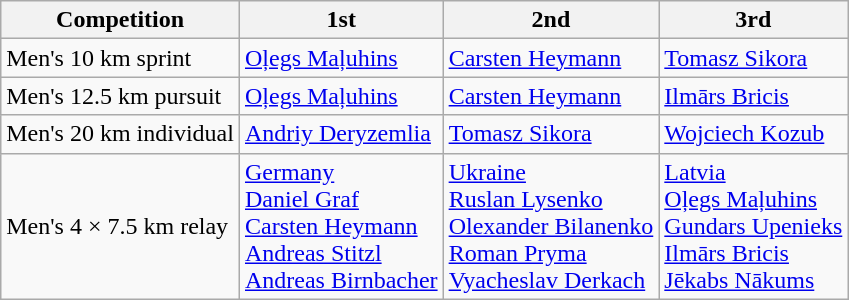<table class="wikitable">
<tr>
<th>Competition</th>
<th>1st</th>
<th>2nd</th>
<th>3rd</th>
</tr>
<tr>
<td>Men's 10 km sprint</td>
<td> <a href='#'>Oļegs Maļuhins</a></td>
<td> <a href='#'>Carsten Heymann</a></td>
<td> <a href='#'>Tomasz Sikora</a></td>
</tr>
<tr>
<td>Men's 12.5 km pursuit</td>
<td> <a href='#'>Oļegs Maļuhins</a></td>
<td> <a href='#'>Carsten Heymann</a></td>
<td> <a href='#'>Ilmārs Bricis</a></td>
</tr>
<tr>
<td>Men's 20 km individual</td>
<td> <a href='#'>Andriy Deryzemlia</a></td>
<td> <a href='#'>Tomasz Sikora</a></td>
<td> <a href='#'>Wojciech Kozub</a></td>
</tr>
<tr>
<td>Men's 4 × 7.5 km relay</td>
<td> <a href='#'>Germany</a><br><a href='#'>Daniel Graf</a><br><a href='#'>Carsten Heymann</a><br><a href='#'>Andreas Stitzl</a><br><a href='#'>Andreas Birnbacher</a></td>
<td> <a href='#'>Ukraine</a><br><a href='#'>Ruslan Lysenko</a><br><a href='#'>Olexander Bilanenko</a><br><a href='#'>Roman Pryma</a><br><a href='#'>Vyacheslav Derkach</a></td>
<td> <a href='#'>Latvia</a><br><a href='#'>Oļegs Maļuhins</a><br><a href='#'>Gundars Upenieks</a><br><a href='#'>Ilmārs Bricis</a><br><a href='#'>Jēkabs Nākums</a></td>
</tr>
</table>
